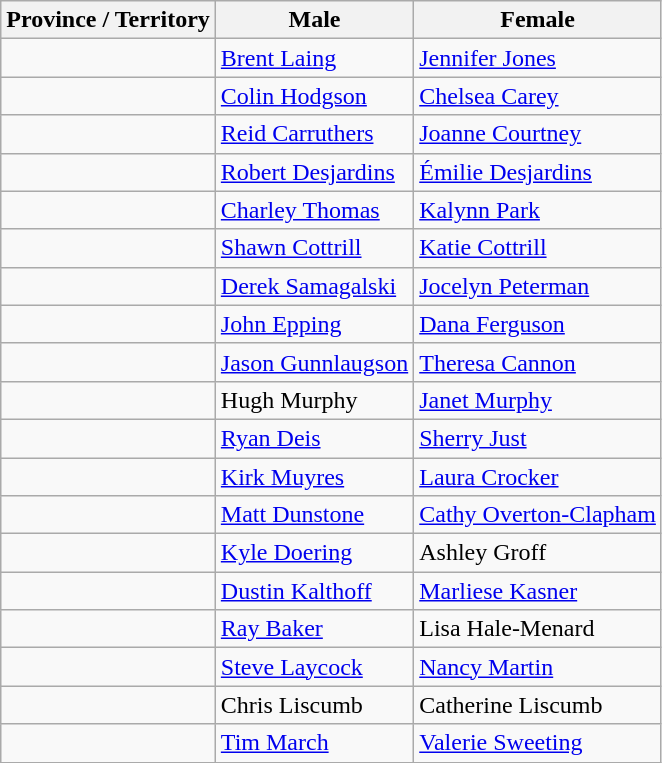<table class="wikitable">
<tr>
<th>Province / Territory</th>
<th>Male</th>
<th>Female</th>
</tr>
<tr>
<td></td>
<td><a href='#'>Brent Laing</a></td>
<td><a href='#'>Jennifer Jones</a></td>
</tr>
<tr>
<td><br></td>
<td><a href='#'>Colin Hodgson</a></td>
<td><a href='#'>Chelsea Carey</a></td>
</tr>
<tr>
<td><br></td>
<td><a href='#'>Reid Carruthers</a></td>
<td><a href='#'>Joanne Courtney</a></td>
</tr>
<tr>
<td></td>
<td><a href='#'>Robert Desjardins</a></td>
<td><a href='#'>Émilie Desjardins</a></td>
</tr>
<tr>
<td></td>
<td><a href='#'>Charley Thomas</a></td>
<td><a href='#'>Kalynn Park</a></td>
</tr>
<tr>
<td></td>
<td><a href='#'>Shawn Cottrill</a></td>
<td><a href='#'>Katie Cottrill</a></td>
</tr>
<tr>
<td><br></td>
<td><a href='#'>Derek Samagalski</a></td>
<td><a href='#'>Jocelyn Peterman</a></td>
</tr>
<tr>
<td><br></td>
<td><a href='#'>John Epping</a></td>
<td><a href='#'>Dana Ferguson</a></td>
</tr>
<tr>
<td></td>
<td><a href='#'>Jason Gunnlaugson</a></td>
<td><a href='#'>Theresa Cannon</a></td>
</tr>
<tr>
<td></td>
<td>Hugh Murphy</td>
<td><a href='#'>Janet Murphy</a></td>
</tr>
<tr>
<td><br></td>
<td><a href='#'>Ryan Deis</a></td>
<td><a href='#'>Sherry Just</a></td>
</tr>
<tr>
<td><br></td>
<td><a href='#'>Kirk Muyres</a></td>
<td><a href='#'>Laura Crocker</a></td>
</tr>
<tr>
<td></td>
<td><a href='#'>Matt Dunstone</a></td>
<td><a href='#'>Cathy Overton-Clapham</a></td>
</tr>
<tr>
<td></td>
<td><a href='#'>Kyle Doering</a></td>
<td>Ashley Groff</td>
</tr>
<tr>
<td></td>
<td><a href='#'>Dustin Kalthoff</a></td>
<td><a href='#'>Marliese Kasner</a></td>
</tr>
<tr>
<td></td>
<td><a href='#'>Ray Baker</a></td>
<td>Lisa Hale-Menard</td>
</tr>
<tr>
<td></td>
<td><a href='#'>Steve Laycock</a></td>
<td><a href='#'>Nancy Martin</a></td>
</tr>
<tr>
<td></td>
<td>Chris Liscumb</td>
<td>Catherine Liscumb</td>
</tr>
<tr>
<td><br></td>
<td><a href='#'>Tim March</a></td>
<td><a href='#'>Valerie Sweeting</a></td>
</tr>
</table>
